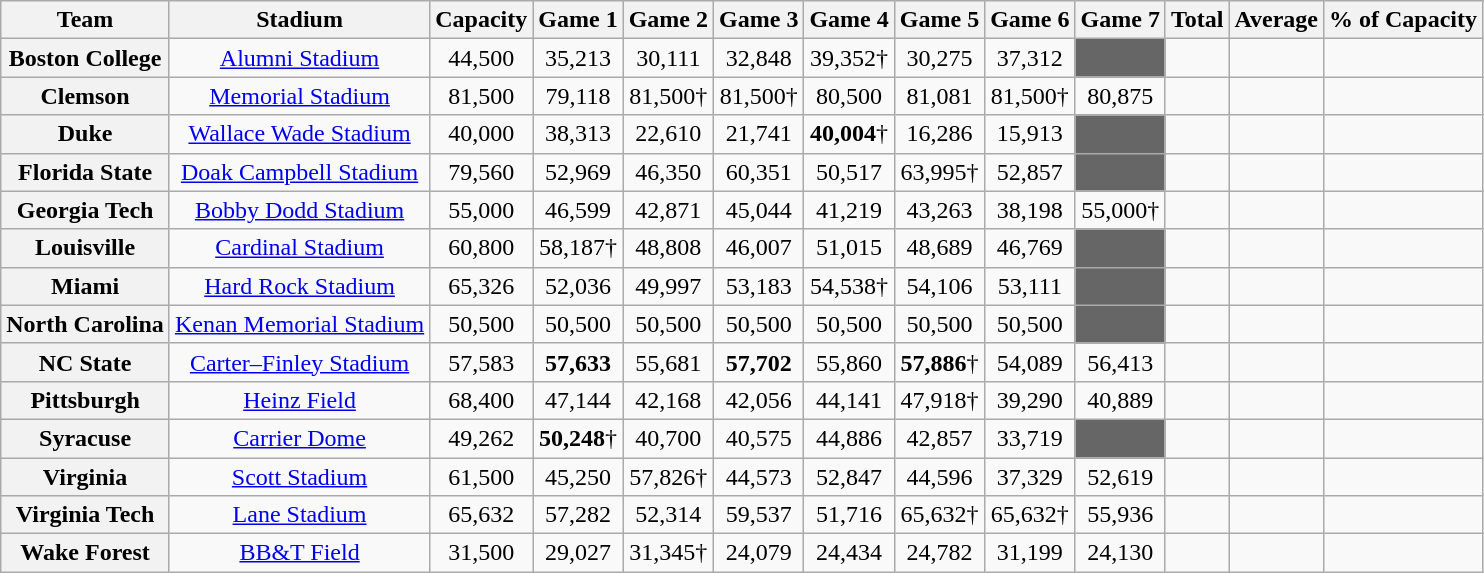<table class="wikitable sortable" style="text-align:center;">
<tr>
<th>Team</th>
<th>Stadium</th>
<th>Capacity</th>
<th>Game 1</th>
<th>Game 2</th>
<th>Game 3</th>
<th>Game 4</th>
<th>Game 5</th>
<th>Game 6</th>
<th>Game 7</th>
<th>Total</th>
<th>Average</th>
<th>% of Capacity</th>
</tr>
<tr>
<th style=>Boston College</th>
<td><a href='#'>Alumni Stadium</a></td>
<td>44,500</td>
<td>35,213</td>
<td>30,111</td>
<td>32,848</td>
<td>39,352†</td>
<td>30,275</td>
<td>37,312</td>
<td style="background:#666666;"></td>
<td></td>
<td></td>
<td></td>
</tr>
<tr>
<th style=>Clemson</th>
<td><a href='#'>Memorial Stadium</a></td>
<td>81,500</td>
<td>79,118</td>
<td>81,500†</td>
<td>81,500†</td>
<td>80,500</td>
<td>81,081</td>
<td>81,500†</td>
<td>80,875</td>
<td></td>
<td></td>
<td></td>
</tr>
<tr>
<th style=>Duke</th>
<td><a href='#'>Wallace Wade Stadium</a></td>
<td>40,000</td>
<td>38,313</td>
<td>22,610</td>
<td>21,741</td>
<td><strong>40,004</strong>†</td>
<td>16,286</td>
<td>15,913</td>
<td style="background:#666666;"></td>
<td></td>
<td></td>
<td></td>
</tr>
<tr>
<th style=>Florida State</th>
<td><a href='#'>Doak Campbell Stadium</a></td>
<td>79,560</td>
<td>52,969</td>
<td>46,350</td>
<td>60,351</td>
<td>50,517</td>
<td>63,995†</td>
<td>52,857</td>
<td style="background:#666666;"></td>
<td></td>
<td></td>
<td></td>
</tr>
<tr>
<th style=>Georgia Tech</th>
<td><a href='#'>Bobby Dodd Stadium</a></td>
<td>55,000</td>
<td>46,599</td>
<td>42,871</td>
<td>45,044</td>
<td>41,219</td>
<td>43,263</td>
<td>38,198</td>
<td>55,000†</td>
<td></td>
<td></td>
<td></td>
</tr>
<tr>
<th style=>Louisville</th>
<td><a href='#'>Cardinal Stadium</a></td>
<td>60,800</td>
<td>58,187†</td>
<td>48,808</td>
<td>46,007</td>
<td>51,015</td>
<td>48,689</td>
<td>46,769</td>
<td style="background:#666666;"></td>
<td></td>
<td></td>
<td></td>
</tr>
<tr>
<th style=>Miami</th>
<td><a href='#'>Hard Rock Stadium</a></td>
<td>65,326</td>
<td>52,036</td>
<td>49,997</td>
<td>53,183</td>
<td>54,538†</td>
<td>54,106</td>
<td>53,111</td>
<td style="background:#666666;"></td>
<td></td>
<td></td>
<td></td>
</tr>
<tr>
<th style=>North Carolina</th>
<td><a href='#'>Kenan Memorial Stadium</a></td>
<td>50,500</td>
<td>50,500</td>
<td>50,500</td>
<td>50,500</td>
<td>50,500</td>
<td>50,500</td>
<td>50,500</td>
<td style="background:#666666;"></td>
<td></td>
<td></td>
<td></td>
</tr>
<tr>
<th style=>NC State</th>
<td><a href='#'>Carter–Finley Stadium</a></td>
<td>57,583</td>
<td><strong>57,633</strong></td>
<td>55,681</td>
<td><strong>57,702</strong></td>
<td>55,860</td>
<td><strong>57,886</strong>†</td>
<td>54,089</td>
<td>56,413</td>
<td></td>
<td></td>
<td></td>
</tr>
<tr>
<th style=>Pittsburgh</th>
<td><a href='#'>Heinz Field</a></td>
<td>68,400</td>
<td>47,144</td>
<td>42,168</td>
<td>42,056</td>
<td>44,141</td>
<td>47,918†</td>
<td>39,290</td>
<td>40,889</td>
<td></td>
<td></td>
<td></td>
</tr>
<tr>
<th style=>Syracuse</th>
<td><a href='#'>Carrier Dome</a></td>
<td>49,262</td>
<td><strong>50,248</strong>†</td>
<td>40,700</td>
<td>40,575</td>
<td>44,886</td>
<td>42,857</td>
<td>33,719</td>
<td style="background:#666666;"></td>
<td></td>
<td></td>
<td></td>
</tr>
<tr>
<th style=>Virginia</th>
<td><a href='#'>Scott Stadium</a></td>
<td>61,500</td>
<td>45,250</td>
<td>57,826†</td>
<td>44,573</td>
<td>52,847</td>
<td>44,596</td>
<td>37,329</td>
<td>52,619</td>
<td></td>
<td></td>
<td></td>
</tr>
<tr>
<th style=>Virginia Tech</th>
<td><a href='#'>Lane Stadium</a></td>
<td>65,632</td>
<td>57,282</td>
<td>52,314</td>
<td>59,537</td>
<td>51,716</td>
<td>65,632†</td>
<td>65,632†</td>
<td>55,936</td>
<td></td>
<td></td>
<td></td>
</tr>
<tr>
<th style=>Wake Forest</th>
<td><a href='#'>BB&T Field</a></td>
<td>31,500</td>
<td>29,027</td>
<td>31,345†</td>
<td>24,079</td>
<td>24,434</td>
<td>24,782</td>
<td>31,199</td>
<td>24,130</td>
<td></td>
<td></td>
<td></td>
</tr>
</table>
